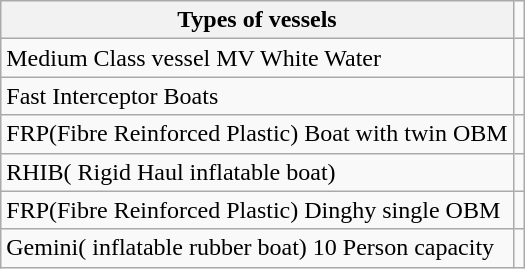<table class="wikitable">
<tr>
<th>Types of vessels</th>
<td></td>
</tr>
<tr>
<td>Medium Class vessel MV White Water</td>
<td></td>
</tr>
<tr>
<td>Fast Interceptor Boats</td>
<td></td>
</tr>
<tr>
<td>FRP(Fibre Reinforced Plastic) Boat with twin OBM</td>
<td></td>
</tr>
<tr>
<td>RHIB( Rigid Haul inflatable boat)</td>
<td></td>
</tr>
<tr>
<td>FRP(Fibre Reinforced Plastic) Dinghy single OBM</td>
<td></td>
</tr>
<tr>
<td>Gemini( inflatable rubber boat) 10 Person capacity</td>
<td></td>
</tr>
</table>
